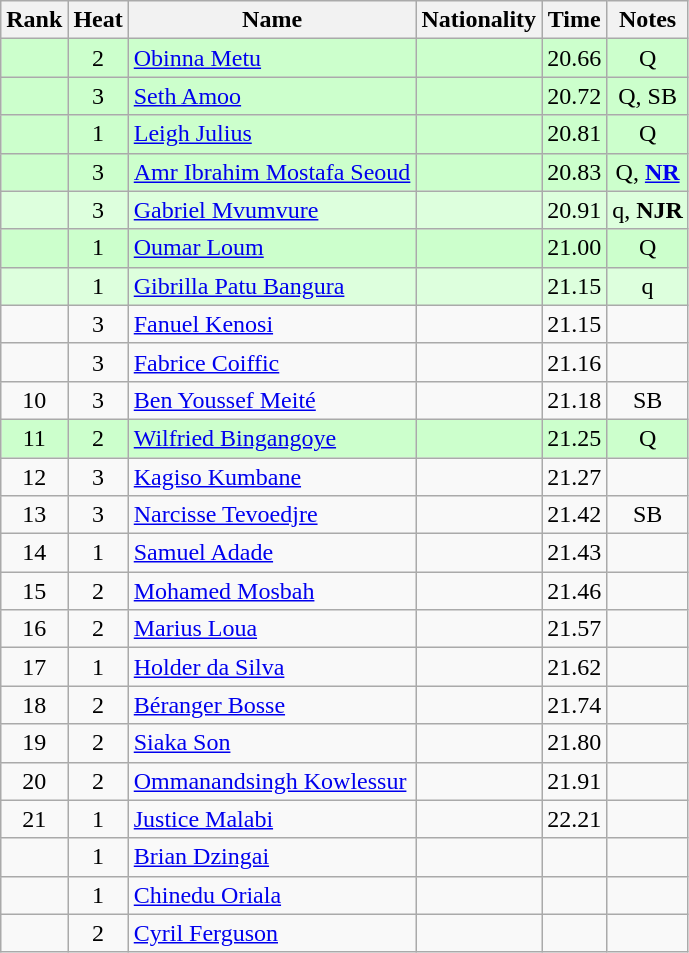<table class="wikitable sortable" style="text-align:center">
<tr>
<th>Rank</th>
<th>Heat</th>
<th>Name</th>
<th>Nationality</th>
<th>Time</th>
<th>Notes</th>
</tr>
<tr bgcolor=ccffcc>
<td></td>
<td>2</td>
<td align=left><a href='#'>Obinna Metu</a></td>
<td align=left></td>
<td>20.66</td>
<td>Q</td>
</tr>
<tr bgcolor=ccffcc>
<td></td>
<td>3</td>
<td align=left><a href='#'>Seth Amoo</a></td>
<td align=left></td>
<td>20.72</td>
<td>Q, SB</td>
</tr>
<tr bgcolor=ccffcc>
<td></td>
<td>1</td>
<td align=left><a href='#'>Leigh Julius</a></td>
<td align=left></td>
<td>20.81</td>
<td>Q</td>
</tr>
<tr bgcolor=ccffcc>
<td></td>
<td>3</td>
<td align=left><a href='#'>Amr Ibrahim Mostafa Seoud</a></td>
<td align=left></td>
<td>20.83</td>
<td>Q, <strong><a href='#'>NR</a></strong></td>
</tr>
<tr bgcolor=ddffdd>
<td></td>
<td>3</td>
<td align=left><a href='#'>Gabriel Mvumvure</a></td>
<td align=left></td>
<td>20.91</td>
<td>q, <strong>NJR</strong></td>
</tr>
<tr bgcolor=ccffcc>
<td></td>
<td>1</td>
<td align=left><a href='#'>Oumar Loum</a></td>
<td align=left></td>
<td>21.00</td>
<td>Q</td>
</tr>
<tr bgcolor=ddffdd>
<td></td>
<td>1</td>
<td align=left><a href='#'>Gibrilla Patu Bangura</a></td>
<td align=left></td>
<td>21.15</td>
<td>q</td>
</tr>
<tr>
<td></td>
<td>3</td>
<td align=left><a href='#'>Fanuel Kenosi</a></td>
<td align=left></td>
<td>21.15</td>
<td></td>
</tr>
<tr>
<td></td>
<td>3</td>
<td align=left><a href='#'>Fabrice Coiffic</a></td>
<td align=left></td>
<td>21.16</td>
<td></td>
</tr>
<tr>
<td>10</td>
<td>3</td>
<td align=left><a href='#'>Ben Youssef Meité</a></td>
<td align=left></td>
<td>21.18</td>
<td>SB</td>
</tr>
<tr bgcolor=ccffcc>
<td>11</td>
<td>2</td>
<td align=left><a href='#'>Wilfried Bingangoye</a></td>
<td align=left></td>
<td>21.25</td>
<td>Q</td>
</tr>
<tr>
<td>12</td>
<td>3</td>
<td align=left><a href='#'>Kagiso Kumbane</a></td>
<td align=left></td>
<td>21.27</td>
<td></td>
</tr>
<tr>
<td>13</td>
<td>3</td>
<td align=left><a href='#'>Narcisse Tevoedjre</a></td>
<td align=left></td>
<td>21.42</td>
<td>SB</td>
</tr>
<tr>
<td>14</td>
<td>1</td>
<td align=left><a href='#'>Samuel Adade</a></td>
<td align=left></td>
<td>21.43</td>
<td></td>
</tr>
<tr>
<td>15</td>
<td>2</td>
<td align=left><a href='#'>Mohamed Mosbah</a></td>
<td align=left></td>
<td>21.46</td>
<td></td>
</tr>
<tr>
<td>16</td>
<td>2</td>
<td align=left><a href='#'>Marius Loua</a></td>
<td align=left></td>
<td>21.57</td>
<td></td>
</tr>
<tr>
<td>17</td>
<td>1</td>
<td align=left><a href='#'>Holder da Silva</a></td>
<td align=left></td>
<td>21.62</td>
<td></td>
</tr>
<tr>
<td>18</td>
<td>2</td>
<td align=left><a href='#'>Béranger Bosse</a></td>
<td align=left></td>
<td>21.74</td>
<td></td>
</tr>
<tr>
<td>19</td>
<td>2</td>
<td align=left><a href='#'>Siaka Son</a></td>
<td align=left></td>
<td>21.80</td>
<td></td>
</tr>
<tr>
<td>20</td>
<td>2</td>
<td align=left><a href='#'>Ommanandsingh Kowlessur</a></td>
<td align=left></td>
<td>21.91</td>
<td></td>
</tr>
<tr>
<td>21</td>
<td>1</td>
<td align=left><a href='#'>Justice Malabi</a></td>
<td align=left></td>
<td>22.21</td>
<td></td>
</tr>
<tr>
<td></td>
<td>1</td>
<td align=left><a href='#'>Brian Dzingai</a></td>
<td align=left></td>
<td></td>
<td></td>
</tr>
<tr>
<td></td>
<td>1</td>
<td align=left><a href='#'>Chinedu Oriala</a></td>
<td align=left></td>
<td></td>
<td></td>
</tr>
<tr>
<td></td>
<td>2</td>
<td align=left><a href='#'>Cyril Ferguson</a></td>
<td align=left></td>
<td></td>
<td></td>
</tr>
</table>
